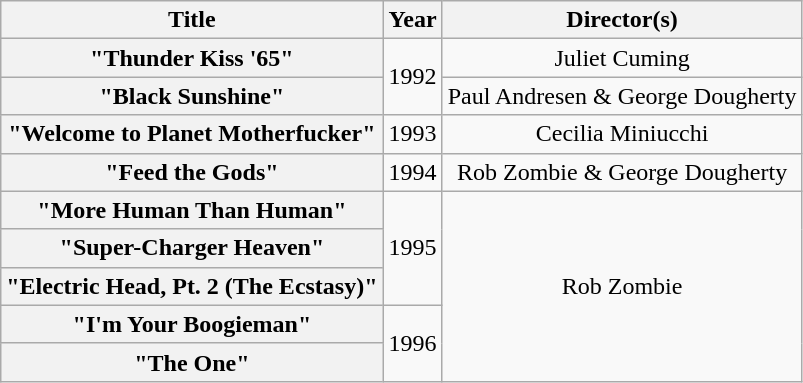<table class="wikitable plainrowheaders" style="text-align:center;">
<tr>
<th scope="col">Title</th>
<th scope="col">Year</th>
<th scope="col">Director(s)</th>
</tr>
<tr>
<th scope="row">"Thunder Kiss '65"</th>
<td rowspan="2">1992</td>
<td>Juliet Cuming</td>
</tr>
<tr>
<th scope="row">"Black Sunshine"</th>
<td>Paul Andresen & George Dougherty</td>
</tr>
<tr>
<th scope="row">"Welcome to Planet Motherfucker"</th>
<td>1993</td>
<td>Cecilia Miniucchi</td>
</tr>
<tr>
<th scope="row">"Feed the Gods"</th>
<td>1994</td>
<td>Rob Zombie & George Dougherty</td>
</tr>
<tr>
<th scope="row">"More Human Than Human"</th>
<td rowspan="3">1995</td>
<td rowspan="5">Rob Zombie</td>
</tr>
<tr>
<th scope="row">"Super-Charger Heaven"</th>
</tr>
<tr>
<th scope="row">"Electric Head, Pt. 2 (The Ecstasy)"</th>
</tr>
<tr>
<th scope="row">"I'm Your Boogieman"</th>
<td rowspan="2">1996</td>
</tr>
<tr>
<th scope="row">"The One"</th>
</tr>
</table>
